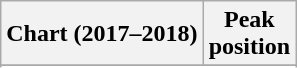<table class="wikitable sortable plainrowheaders">
<tr>
<th>Chart (2017–2018)</th>
<th>Peak<br>position</th>
</tr>
<tr>
</tr>
<tr>
</tr>
</table>
